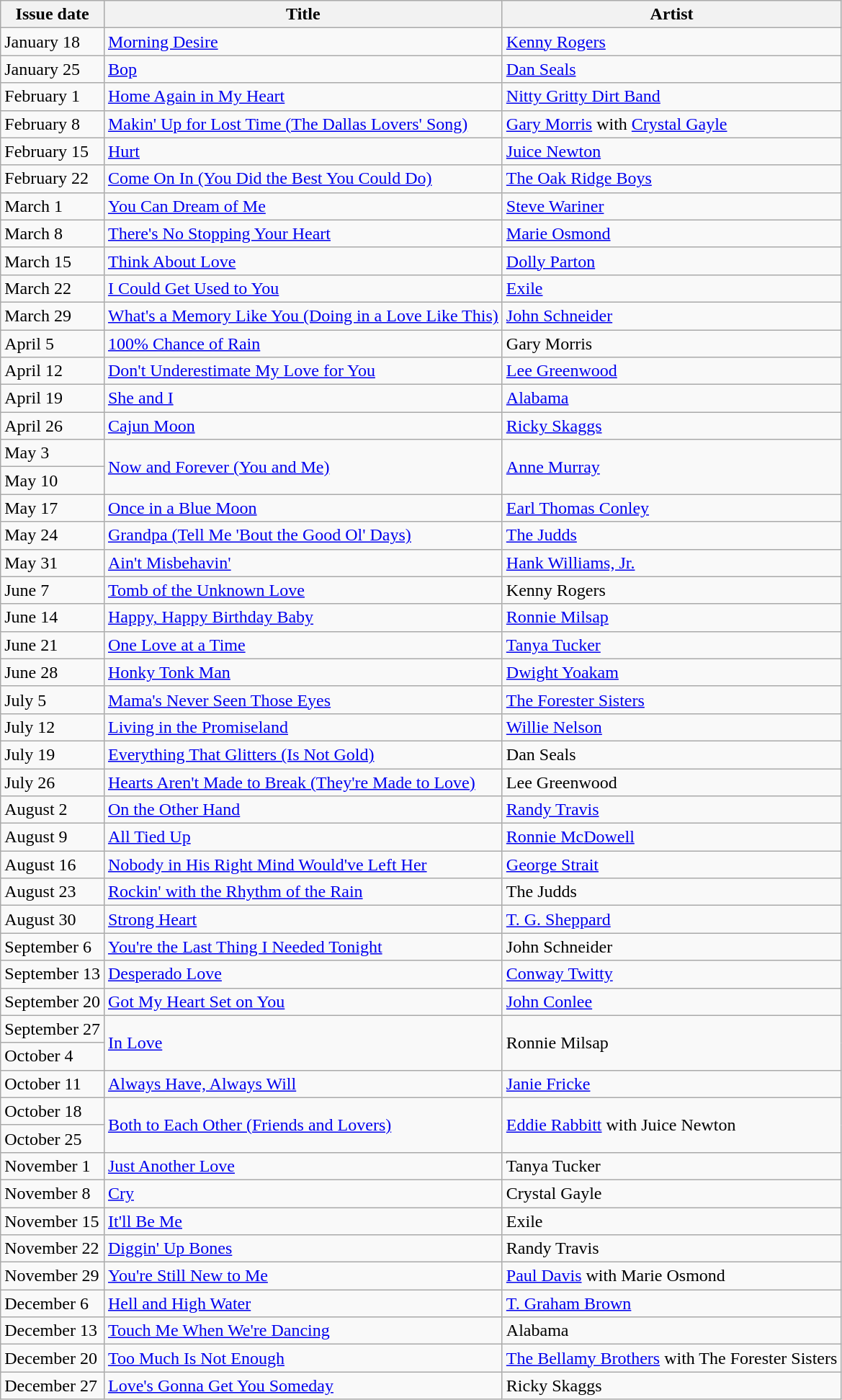<table class="wikitable">
<tr>
<th>Issue date</th>
<th>Title</th>
<th>Artist</th>
</tr>
<tr>
<td>January 18</td>
<td><a href='#'>Morning Desire</a></td>
<td><a href='#'>Kenny Rogers</a></td>
</tr>
<tr>
<td>January 25</td>
<td><a href='#'>Bop</a></td>
<td><a href='#'>Dan Seals</a></td>
</tr>
<tr>
<td>February 1</td>
<td><a href='#'>Home Again in My Heart</a></td>
<td><a href='#'>Nitty Gritty Dirt Band</a></td>
</tr>
<tr>
<td>February 8</td>
<td><a href='#'>Makin' Up for Lost Time (The Dallas Lovers' Song)</a></td>
<td><a href='#'>Gary Morris</a> with <a href='#'>Crystal Gayle</a></td>
</tr>
<tr>
<td>February 15</td>
<td><a href='#'>Hurt</a></td>
<td><a href='#'>Juice Newton</a></td>
</tr>
<tr>
<td>February 22</td>
<td><a href='#'>Come On In (You Did the Best You Could Do)</a></td>
<td><a href='#'>The Oak Ridge Boys</a></td>
</tr>
<tr>
<td>March 1</td>
<td><a href='#'>You Can Dream of Me</a></td>
<td><a href='#'>Steve Wariner</a></td>
</tr>
<tr>
<td>March 8</td>
<td><a href='#'>There's No Stopping Your Heart</a></td>
<td><a href='#'>Marie Osmond</a></td>
</tr>
<tr>
<td>March 15</td>
<td><a href='#'>Think About Love</a></td>
<td><a href='#'>Dolly Parton</a></td>
</tr>
<tr>
<td>March 22</td>
<td><a href='#'>I Could Get Used to You</a></td>
<td><a href='#'>Exile</a></td>
</tr>
<tr>
<td>March 29</td>
<td><a href='#'>What's a Memory Like You (Doing in a Love Like This)</a></td>
<td><a href='#'>John Schneider</a></td>
</tr>
<tr>
<td>April 5</td>
<td><a href='#'>100% Chance of Rain</a></td>
<td>Gary Morris</td>
</tr>
<tr>
<td>April 12</td>
<td><a href='#'>Don't Underestimate My Love for You</a></td>
<td><a href='#'>Lee Greenwood</a></td>
</tr>
<tr>
<td>April 19</td>
<td><a href='#'>She and I</a></td>
<td><a href='#'>Alabama</a></td>
</tr>
<tr>
<td>April 26</td>
<td><a href='#'>Cajun Moon</a></td>
<td><a href='#'>Ricky Skaggs</a></td>
</tr>
<tr>
<td>May 3</td>
<td rowspan=2><a href='#'>Now and Forever (You and Me)</a></td>
<td rowspan=2><a href='#'>Anne Murray</a></td>
</tr>
<tr>
<td>May 10</td>
</tr>
<tr>
<td>May 17</td>
<td><a href='#'>Once in a Blue Moon</a></td>
<td><a href='#'>Earl Thomas Conley</a></td>
</tr>
<tr>
<td>May 24</td>
<td><a href='#'>Grandpa (Tell Me 'Bout the Good Ol' Days)</a></td>
<td><a href='#'>The Judds</a></td>
</tr>
<tr>
<td>May 31</td>
<td><a href='#'>Ain't Misbehavin'</a></td>
<td><a href='#'>Hank Williams, Jr.</a></td>
</tr>
<tr>
<td>June 7</td>
<td><a href='#'>Tomb of the Unknown Love</a></td>
<td>Kenny Rogers</td>
</tr>
<tr>
<td>June 14</td>
<td><a href='#'>Happy, Happy Birthday Baby</a></td>
<td><a href='#'>Ronnie Milsap</a></td>
</tr>
<tr>
<td>June 21</td>
<td><a href='#'>One Love at a Time</a></td>
<td><a href='#'>Tanya Tucker</a></td>
</tr>
<tr>
<td>June 28</td>
<td><a href='#'>Honky Tonk Man</a></td>
<td><a href='#'>Dwight Yoakam</a></td>
</tr>
<tr>
<td>July 5</td>
<td><a href='#'>Mama's Never Seen Those Eyes</a></td>
<td><a href='#'>The Forester Sisters</a></td>
</tr>
<tr>
<td>July 12</td>
<td><a href='#'>Living in the Promiseland</a></td>
<td><a href='#'>Willie Nelson</a></td>
</tr>
<tr>
<td>July 19</td>
<td><a href='#'>Everything That Glitters (Is Not Gold)</a></td>
<td>Dan Seals</td>
</tr>
<tr>
<td>July 26</td>
<td><a href='#'>Hearts Aren't Made to Break (They're Made to Love)</a></td>
<td>Lee Greenwood</td>
</tr>
<tr>
<td>August 2</td>
<td><a href='#'>On the Other Hand</a></td>
<td><a href='#'>Randy Travis</a></td>
</tr>
<tr>
<td>August 9</td>
<td><a href='#'>All Tied Up</a></td>
<td><a href='#'>Ronnie McDowell</a></td>
</tr>
<tr>
<td>August 16</td>
<td><a href='#'>Nobody in His Right Mind Would've Left Her</a></td>
<td><a href='#'>George Strait</a></td>
</tr>
<tr>
<td>August 23</td>
<td><a href='#'>Rockin' with the Rhythm of the Rain</a></td>
<td>The Judds</td>
</tr>
<tr>
<td>August 30</td>
<td><a href='#'>Strong Heart</a></td>
<td><a href='#'>T. G. Sheppard</a></td>
</tr>
<tr>
<td>September 6</td>
<td><a href='#'>You're the Last Thing I Needed Tonight</a></td>
<td>John Schneider</td>
</tr>
<tr>
<td>September 13</td>
<td><a href='#'>Desperado Love</a></td>
<td><a href='#'>Conway Twitty</a></td>
</tr>
<tr>
<td>September 20</td>
<td><a href='#'>Got My Heart Set on You</a></td>
<td><a href='#'>John Conlee</a></td>
</tr>
<tr>
<td>September 27</td>
<td rowspan=2><a href='#'>In Love</a></td>
<td rowspan=2>Ronnie Milsap</td>
</tr>
<tr>
<td>October 4</td>
</tr>
<tr>
<td>October 11</td>
<td><a href='#'>Always Have, Always Will</a></td>
<td><a href='#'>Janie Fricke</a></td>
</tr>
<tr>
<td>October 18</td>
<td rowspan=2><a href='#'>Both to Each Other (Friends and Lovers)</a></td>
<td rowspan=2><a href='#'>Eddie Rabbitt</a> with Juice Newton</td>
</tr>
<tr>
<td>October 25</td>
</tr>
<tr>
<td>November 1</td>
<td><a href='#'>Just Another Love</a></td>
<td>Tanya Tucker</td>
</tr>
<tr>
<td>November 8</td>
<td><a href='#'>Cry</a></td>
<td>Crystal Gayle</td>
</tr>
<tr>
<td>November 15</td>
<td><a href='#'>It'll Be Me</a></td>
<td>Exile</td>
</tr>
<tr>
<td>November 22</td>
<td><a href='#'>Diggin' Up Bones</a></td>
<td>Randy Travis</td>
</tr>
<tr>
<td>November 29</td>
<td><a href='#'>You're Still New to Me</a></td>
<td><a href='#'>Paul Davis</a> with Marie Osmond</td>
</tr>
<tr>
<td>December 6</td>
<td><a href='#'>Hell and High Water</a></td>
<td><a href='#'>T. Graham Brown</a></td>
</tr>
<tr>
<td>December 13</td>
<td><a href='#'>Touch Me When We're Dancing</a></td>
<td>Alabama</td>
</tr>
<tr>
<td>December 20</td>
<td><a href='#'>Too Much Is Not Enough</a></td>
<td><a href='#'>The Bellamy Brothers</a> with The Forester Sisters</td>
</tr>
<tr>
<td>December 27</td>
<td><a href='#'>Love's Gonna Get You Someday</a></td>
<td>Ricky Skaggs</td>
</tr>
</table>
